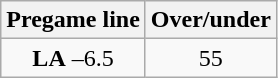<table class="wikitable">
<tr align="center">
<th style=>Pregame line</th>
<th style=>Over/under</th>
</tr>
<tr align="center">
<td><strong>LA</strong> –6.5</td>
<td>55</td>
</tr>
</table>
